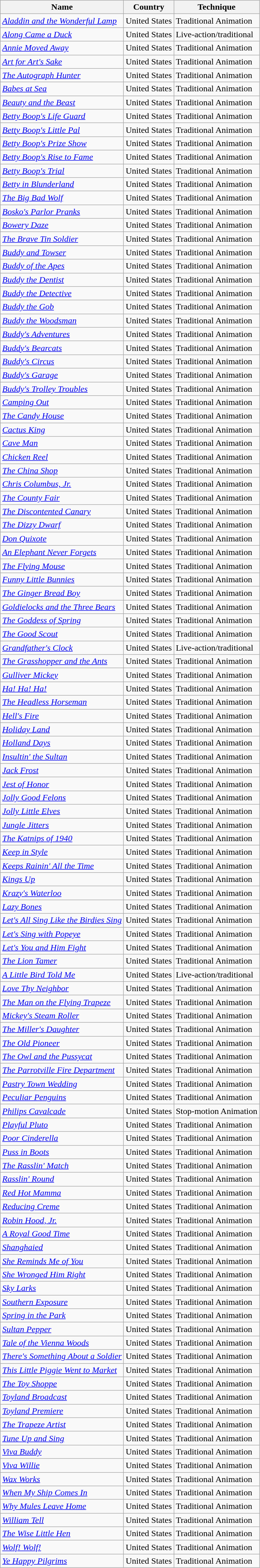<table class="wikitable sortable">
<tr>
<th>Name</th>
<th>Country</th>
<th>Technique</th>
</tr>
<tr>
<td><em><a href='#'>Aladdin and the Wonderful Lamp</a></em></td>
<td>United States</td>
<td>Traditional Animation</td>
</tr>
<tr>
<td><em><a href='#'>Along Came a Duck</a></em></td>
<td>United States</td>
<td>Live-action/traditional</td>
</tr>
<tr>
<td><em><a href='#'>Annie Moved Away</a></em></td>
<td>United States</td>
<td>Traditional Animation</td>
</tr>
<tr>
<td><em><a href='#'>Art for Art's Sake</a></em></td>
<td>United States</td>
<td>Traditional Animation</td>
</tr>
<tr>
<td><em><a href='#'>The Autograph Hunter</a></em></td>
<td>United States</td>
<td>Traditional Animation</td>
</tr>
<tr>
<td><em><a href='#'>Babes at Sea</a></em></td>
<td>United States</td>
<td>Traditional Animation</td>
</tr>
<tr>
<td><em><a href='#'>Beauty and the Beast</a></em></td>
<td>United States</td>
<td>Traditional Animation</td>
</tr>
<tr>
<td><em><a href='#'>Betty Boop's Life Guard</a></em></td>
<td>United States</td>
<td>Traditional Animation</td>
</tr>
<tr>
<td><em><a href='#'>Betty Boop's Little Pal</a></em></td>
<td>United States</td>
<td>Traditional Animation</td>
</tr>
<tr>
<td><em><a href='#'>Betty Boop's Prize Show</a></em></td>
<td>United States</td>
<td>Traditional Animation</td>
</tr>
<tr>
<td><em><a href='#'>Betty Boop's Rise to Fame</a></em></td>
<td>United States</td>
<td>Traditional Animation</td>
</tr>
<tr>
<td><em><a href='#'>Betty Boop's Trial</a></em></td>
<td>United States</td>
<td>Traditional Animation</td>
</tr>
<tr>
<td><em><a href='#'>Betty in Blunderland</a></em></td>
<td>United States</td>
<td>Traditional Animation</td>
</tr>
<tr>
<td><em><a href='#'>The Big Bad Wolf</a></em></td>
<td>United States</td>
<td>Traditional Animation</td>
</tr>
<tr>
<td><em><a href='#'>Bosko's Parlor Pranks</a></em></td>
<td>United States</td>
<td>Traditional Animation</td>
</tr>
<tr>
<td><em><a href='#'>Bowery Daze</a></em></td>
<td>United States</td>
<td>Traditional Animation</td>
</tr>
<tr>
<td><em><a href='#'>The Brave Tin Soldier</a></em></td>
<td>United States</td>
<td>Traditional Animation</td>
</tr>
<tr>
<td><em><a href='#'>Buddy and Towser</a></em></td>
<td>United States</td>
<td>Traditional Animation</td>
</tr>
<tr>
<td><em><a href='#'>Buddy of the Apes</a></em></td>
<td>United States</td>
<td>Traditional Animation</td>
</tr>
<tr>
<td><em><a href='#'>Buddy the Dentist</a></em></td>
<td>United States</td>
<td>Traditional Animation</td>
</tr>
<tr>
<td><em><a href='#'>Buddy the Detective</a></em></td>
<td>United States</td>
<td>Traditional Animation</td>
</tr>
<tr>
<td><em><a href='#'>Buddy the Gob</a></em></td>
<td>United States</td>
<td>Traditional Animation</td>
</tr>
<tr>
<td><em><a href='#'>Buddy the Woodsman</a></em></td>
<td>United States</td>
<td>Traditional Animation</td>
</tr>
<tr>
<td><em><a href='#'>Buddy's Adventures</a></em></td>
<td>United States</td>
<td>Traditional Animation</td>
</tr>
<tr>
<td><em><a href='#'>Buddy's Bearcats</a></em></td>
<td>United States</td>
<td>Traditional Animation</td>
</tr>
<tr>
<td><em><a href='#'>Buddy's Circus</a></em></td>
<td>United States</td>
<td>Traditional Animation</td>
</tr>
<tr>
<td><em><a href='#'>Buddy's Garage</a></em></td>
<td>United States</td>
<td>Traditional Animation</td>
</tr>
<tr>
<td><em><a href='#'>Buddy's Trolley Troubles</a></em></td>
<td>United States</td>
<td>Traditional Animation</td>
</tr>
<tr>
<td><em><a href='#'>Camping Out</a></em></td>
<td>United States</td>
<td>Traditional Animation</td>
</tr>
<tr>
<td><em><a href='#'>The Candy House</a></em></td>
<td>United States</td>
<td>Traditional Animation</td>
</tr>
<tr>
<td><em><a href='#'>Cactus King</a></em></td>
<td>United States</td>
<td>Traditional Animation</td>
</tr>
<tr>
<td><em><a href='#'>Cave Man</a></em></td>
<td>United States</td>
<td>Traditional Animation</td>
</tr>
<tr>
<td><em><a href='#'>Chicken Reel</a></em></td>
<td>United States</td>
<td>Traditional Animation</td>
</tr>
<tr>
<td><em><a href='#'>The China Shop</a></em></td>
<td>United States</td>
<td>Traditional Animation</td>
</tr>
<tr>
<td><em><a href='#'>Chris Columbus, Jr.</a></em></td>
<td>United States</td>
<td>Traditional Animation</td>
</tr>
<tr>
<td><em><a href='#'>The County Fair</a></em></td>
<td>United States</td>
<td>Traditional Animation</td>
</tr>
<tr>
<td><em><a href='#'>The Discontented Canary</a></em></td>
<td>United States</td>
<td>Traditional Animation</td>
</tr>
<tr>
<td><em><a href='#'>The Dizzy Dwarf</a></em></td>
<td>United States</td>
<td>Traditional Animation</td>
</tr>
<tr>
<td><em><a href='#'>Don Quixote</a></em></td>
<td>United States</td>
<td>Traditional Animation</td>
</tr>
<tr>
<td><em><a href='#'>An Elephant Never Forgets</a></em></td>
<td>United States</td>
<td>Traditional Animation</td>
</tr>
<tr>
<td><em><a href='#'>The Flying Mouse</a></em></td>
<td>United States</td>
<td>Traditional Animation</td>
</tr>
<tr>
<td><em><a href='#'>Funny Little Bunnies</a></em></td>
<td>United States</td>
<td>Traditional Animation</td>
</tr>
<tr>
<td><em><a href='#'>The Ginger Bread Boy</a></em></td>
<td>United States</td>
<td>Traditional Animation</td>
</tr>
<tr>
<td><em><a href='#'>Goldielocks and the Three Bears</a></em></td>
<td>United States</td>
<td>Traditional Animation</td>
</tr>
<tr>
<td><em><a href='#'>The Goddess of Spring</a></em></td>
<td>United States</td>
<td>Traditional Animation</td>
</tr>
<tr>
<td><em><a href='#'>The Good Scout</a></em></td>
<td>United States</td>
<td>Traditional Animation</td>
</tr>
<tr>
<td><em><a href='#'>Grandfather's Clock</a></em></td>
<td>United States</td>
<td>Live-action/traditional</td>
</tr>
<tr>
<td><em><a href='#'>The Grasshopper and the Ants</a></em></td>
<td>United States</td>
<td>Traditional Animation</td>
</tr>
<tr>
<td><em><a href='#'>Gulliver Mickey</a></em></td>
<td>United States</td>
<td>Traditional Animation</td>
</tr>
<tr>
<td><em><a href='#'>Ha! Ha! Ha!</a></em></td>
<td>United States</td>
<td>Traditional Animation</td>
</tr>
<tr>
<td><em><a href='#'>The Headless Horseman</a></em></td>
<td>United States</td>
<td>Traditional Animation</td>
</tr>
<tr>
<td><em><a href='#'>Hell's Fire</a></em></td>
<td>United States</td>
<td>Traditional Animation</td>
</tr>
<tr>
<td><em><a href='#'>Holiday Land</a></em></td>
<td>United States</td>
<td>Traditional Animation</td>
</tr>
<tr>
<td><em><a href='#'>Holland Days</a></em></td>
<td>United States</td>
<td>Traditional Animation</td>
</tr>
<tr>
<td><em><a href='#'>Insultin' the Sultan</a></em></td>
<td>United States</td>
<td>Traditional Animation</td>
</tr>
<tr>
<td><em><a href='#'>Jack Frost</a></em></td>
<td>United States</td>
<td>Traditional Animation</td>
</tr>
<tr>
<td><em><a href='#'>Jest of Honor</a></em></td>
<td>United States</td>
<td>Traditional Animation</td>
</tr>
<tr>
<td><em><a href='#'>Jolly Good Felons</a></em></td>
<td>United States</td>
<td>Traditional Animation</td>
</tr>
<tr>
<td><em><a href='#'>Jolly Little Elves</a></em></td>
<td>United States</td>
<td>Traditional Animation</td>
</tr>
<tr>
<td><em><a href='#'>Jungle Jitters</a></em></td>
<td>United States</td>
<td>Traditional Animation</td>
</tr>
<tr>
<td><em><a href='#'>The Katnips of 1940</a></em></td>
<td>United States</td>
<td>Traditional Animation</td>
</tr>
<tr>
<td><em><a href='#'>Keep in Style</a></em></td>
<td>United States</td>
<td>Traditional Animation</td>
</tr>
<tr>
<td><em><a href='#'>Keeps Rainin' All the Time</a></em></td>
<td>United States</td>
<td>Traditional Animation</td>
</tr>
<tr>
<td><em><a href='#'>Kings Up</a></em></td>
<td>United States</td>
<td>Traditional Animation</td>
</tr>
<tr>
<td><em><a href='#'>Krazy's Waterloo</a></em></td>
<td>United States</td>
<td>Traditional Animation</td>
</tr>
<tr>
<td><em><a href='#'>Lazy Bones</a></em></td>
<td>United States</td>
<td>Traditional Animation</td>
</tr>
<tr>
<td><em><a href='#'>Let's All Sing Like the Birdies Sing</a></em></td>
<td>United States</td>
<td>Traditional Animation</td>
</tr>
<tr>
<td><em><a href='#'>Let's Sing with Popeye</a></em></td>
<td>United States</td>
<td>Traditional Animation</td>
</tr>
<tr>
<td><em><a href='#'>Let's You and Him Fight</a></em></td>
<td>United States</td>
<td>Traditional Animation</td>
</tr>
<tr>
<td><em><a href='#'>The Lion Tamer</a></em></td>
<td>United States</td>
<td>Traditional Animation</td>
</tr>
<tr>
<td><em><a href='#'>A Little Bird Told Me</a></em></td>
<td>United States</td>
<td>Live-action/traditional</td>
</tr>
<tr>
<td><em><a href='#'>Love Thy Neighbor</a></em></td>
<td>United States</td>
<td>Traditional Animation</td>
</tr>
<tr>
<td><em><a href='#'>The Man on the Flying Trapeze</a></em></td>
<td>United States</td>
<td>Traditional Animation</td>
</tr>
<tr>
<td><em><a href='#'>Mickey's Steam Roller</a></em></td>
<td>United States</td>
<td>Traditional Animation</td>
</tr>
<tr>
<td><em><a href='#'>The Miller's Daughter</a></em></td>
<td>United States</td>
<td>Traditional Animation</td>
</tr>
<tr>
<td><em><a href='#'>The Old Pioneer</a></em></td>
<td>United States</td>
<td>Traditional Animation</td>
</tr>
<tr>
<td><em><a href='#'>The Owl and the Pussycat</a></em></td>
<td>United States</td>
<td>Traditional Animation</td>
</tr>
<tr>
<td><em><a href='#'>The Parrotville Fire Department</a></em></td>
<td>United States</td>
<td>Traditional Animation</td>
</tr>
<tr>
<td><em><a href='#'>Pastry Town Wedding</a></em></td>
<td>United States</td>
<td>Traditional Animation</td>
</tr>
<tr>
<td><em><a href='#'>Peculiar Penguins</a></em></td>
<td>United States</td>
<td>Traditional Animation</td>
</tr>
<tr>
<td><em><a href='#'>Philips Cavalcade</a></em></td>
<td>United States</td>
<td>Stop-motion Animation</td>
</tr>
<tr>
<td><em><a href='#'>Playful Pluto</a></em></td>
<td>United States</td>
<td>Traditional Animation</td>
</tr>
<tr>
<td><em><a href='#'>Poor Cinderella</a></em></td>
<td>United States</td>
<td>Traditional Animation</td>
</tr>
<tr>
<td><em><a href='#'>Puss in Boots</a></em></td>
<td>United States</td>
<td>Traditional Animation</td>
</tr>
<tr>
<td><em><a href='#'>The Rasslin' Match</a></em></td>
<td>United States</td>
<td>Traditional Animation</td>
</tr>
<tr>
<td><em><a href='#'>Rasslin' Round</a></em></td>
<td>United States</td>
<td>Traditional Animation</td>
</tr>
<tr>
<td><em><a href='#'>Red Hot Mamma</a></em></td>
<td>United States</td>
<td>Traditional Animation</td>
</tr>
<tr>
<td><em><a href='#'>Reducing Creme</a></em></td>
<td>United States</td>
<td>Traditional Animation</td>
</tr>
<tr>
<td><em><a href='#'>Robin Hood, Jr.</a></em></td>
<td>United States</td>
<td>Traditional Animation</td>
</tr>
<tr>
<td><em><a href='#'>A Royal Good Time</a></em></td>
<td>United States</td>
<td>Traditional Animation</td>
</tr>
<tr>
<td><em><a href='#'>Shanghaied</a></em></td>
<td>United States</td>
<td>Traditional Animation</td>
</tr>
<tr>
<td><em><a href='#'>She Reminds Me of You</a></em></td>
<td>United States</td>
<td>Traditional Animation</td>
</tr>
<tr>
<td><em><a href='#'>She Wronged Him Right</a></em></td>
<td>United States</td>
<td>Traditional Animation</td>
</tr>
<tr>
<td><em><a href='#'>Sky Larks</a></em></td>
<td>United States</td>
<td>Traditional Animation</td>
</tr>
<tr>
<td><em><a href='#'>Southern Exposure</a></em></td>
<td>United States</td>
<td>Traditional Animation</td>
</tr>
<tr>
<td><em><a href='#'>Spring in the Park</a></em></td>
<td>United States</td>
<td>Traditional Animation</td>
</tr>
<tr>
<td><em><a href='#'>Sultan Pepper</a></em></td>
<td>United States</td>
<td>Traditional Animation</td>
</tr>
<tr>
<td><em><a href='#'>Tale of the Vienna Woods</a></em></td>
<td>United States</td>
<td>Traditional Animation</td>
</tr>
<tr>
<td><em><a href='#'>There's Something About a Soldier</a></em></td>
<td>United States</td>
<td>Traditional Animation</td>
</tr>
<tr>
<td><em><a href='#'>This Little Piggie Went to Market</a></em></td>
<td>United States</td>
<td>Traditional Animation</td>
</tr>
<tr>
<td><em><a href='#'>The Toy Shoppe</a></em></td>
<td>United States</td>
<td>Traditional Animation</td>
</tr>
<tr>
<td><em><a href='#'>Toyland Broadcast</a></em></td>
<td>United States</td>
<td>Traditional Animation</td>
</tr>
<tr>
<td><em><a href='#'>Toyland Premiere</a></em></td>
<td>United States</td>
<td>Traditional Animation</td>
</tr>
<tr>
<td><em><a href='#'>The Trapeze Artist</a></em></td>
<td>United States</td>
<td>Traditional Animation</td>
</tr>
<tr>
<td><em><a href='#'>Tune Up and Sing</a></em></td>
<td>United States</td>
<td>Traditional Animation</td>
</tr>
<tr>
<td><em><a href='#'>Viva Buddy</a></em></td>
<td>United States</td>
<td>Traditional Animation</td>
</tr>
<tr>
<td><em><a href='#'>Viva Willie</a></em></td>
<td>United States</td>
<td>Traditional Animation</td>
</tr>
<tr>
<td><em><a href='#'>Wax Works</a></em></td>
<td>United States</td>
<td>Traditional Animation</td>
</tr>
<tr>
<td><em><a href='#'>When My Ship Comes In</a></em></td>
<td>United States</td>
<td>Traditional Animation</td>
</tr>
<tr>
<td><em><a href='#'>Why Mules Leave Home</a></em></td>
<td>United States</td>
<td>Traditional Animation</td>
</tr>
<tr>
<td><em><a href='#'>William Tell</a></em></td>
<td>United States</td>
<td>Traditional Animation</td>
</tr>
<tr>
<td><em><a href='#'>The Wise Little Hen</a></em></td>
<td>United States</td>
<td>Traditional Animation</td>
</tr>
<tr>
<td><em><a href='#'>Wolf! Wolf!</a></em></td>
<td>United States</td>
<td>Traditional Animation</td>
</tr>
<tr>
<td><em><a href='#'>Ye Happy Pilgrims</a></em></td>
<td>United States</td>
<td>Traditional Animation</td>
</tr>
</table>
